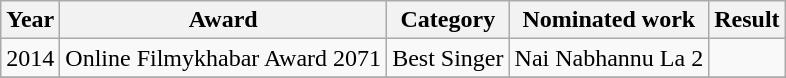<table class="wikitable">
<tr>
<th>Year</th>
<th>Award</th>
<th>Category</th>
<th>Nominated work</th>
<th>Result</th>
</tr>
<tr>
<td>2014</td>
<td>Online Filmykhabar Award 2071</td>
<td>Best Singer</td>
<td>Nai Nabhannu La 2</td>
<td></td>
</tr>
<tr>
</tr>
</table>
